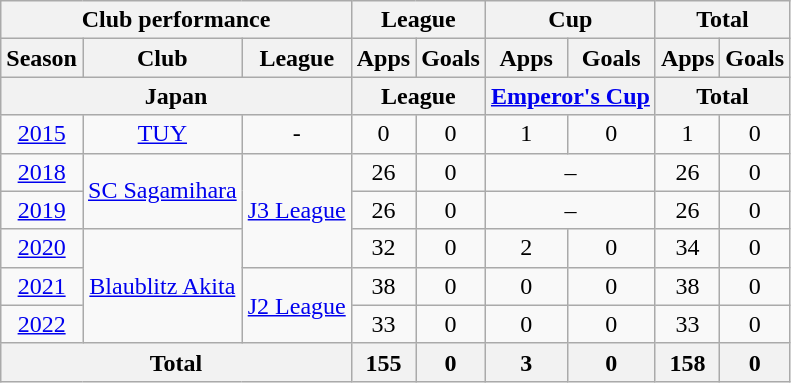<table class="wikitable" style="text-align:center;">
<tr>
<th colspan=3>Club performance</th>
<th colspan=2>League</th>
<th colspan=2>Cup</th>
<th colspan=2>Total</th>
</tr>
<tr>
<th>Season</th>
<th>Club</th>
<th>League</th>
<th>Apps</th>
<th>Goals</th>
<th>Apps</th>
<th>Goals</th>
<th>Apps</th>
<th>Goals</th>
</tr>
<tr>
<th colspan=3>Japan</th>
<th colspan=2>League</th>
<th colspan=2><a href='#'>Emperor's Cup</a></th>
<th colspan=2>Total</th>
</tr>
<tr>
<td><a href='#'>2015</a></td>
<td><a href='#'>TUY</a></td>
<td>-</td>
<td>0</td>
<td>0</td>
<td>1</td>
<td>0</td>
<td>1</td>
<td>0</td>
</tr>
<tr>
<td><a href='#'>2018</a></td>
<td rowspan="2"><a href='#'>SC Sagamihara</a></td>
<td rowspan="3"><a href='#'>J3 League</a></td>
<td>26</td>
<td>0</td>
<td colspan="2">–</td>
<td>26</td>
<td>0</td>
</tr>
<tr>
<td><a href='#'>2019</a></td>
<td>26</td>
<td>0</td>
<td colspan="2">–</td>
<td>26</td>
<td>0</td>
</tr>
<tr>
<td><a href='#'>2020</a></td>
<td rowspan="3"><a href='#'>Blaublitz Akita</a></td>
<td>32</td>
<td>0</td>
<td>2</td>
<td>0</td>
<td>34</td>
<td>0</td>
</tr>
<tr>
<td><a href='#'>2021</a></td>
<td rowspan="2"><a href='#'>J2 League</a></td>
<td>38</td>
<td>0</td>
<td>0</td>
<td>0</td>
<td>38</td>
<td>0</td>
</tr>
<tr>
<td><a href='#'>2022</a></td>
<td>33</td>
<td>0</td>
<td>0</td>
<td>0</td>
<td>33</td>
<td>0</td>
</tr>
<tr>
<th colspan=3>Total</th>
<th>155</th>
<th>0</th>
<th>3</th>
<th>0</th>
<th>158</th>
<th>0</th>
</tr>
</table>
